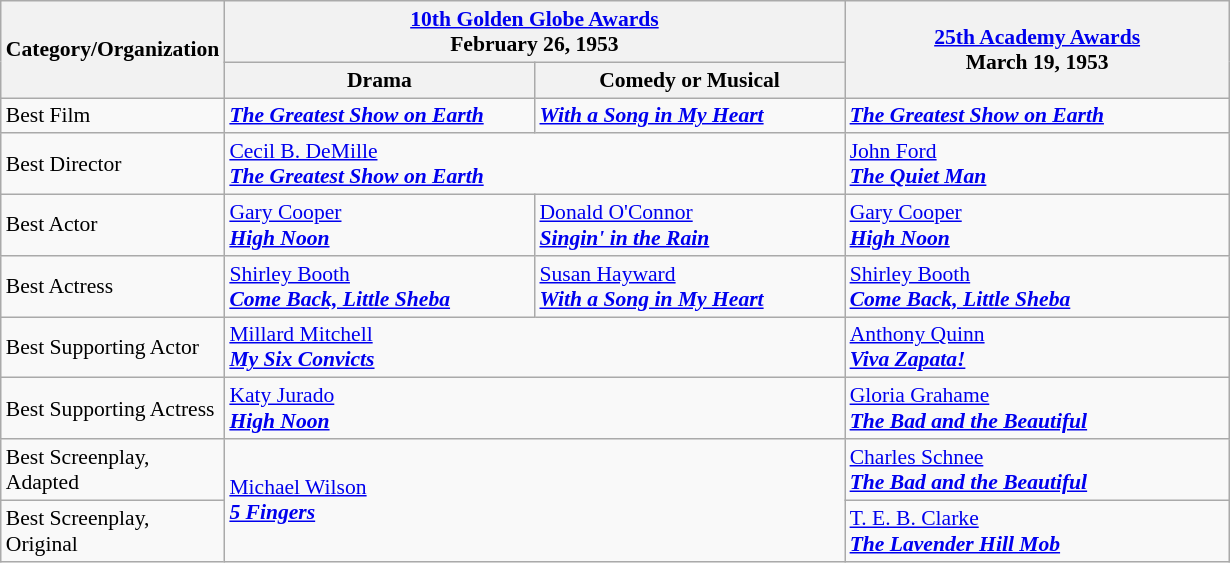<table class="wikitable" style="font-size: 90%;">
<tr>
<th rowspan="2" style="width:20px;">Category/Organization</th>
<th colspan="2" style="width:250px;"><a href='#'>10th Golden Globe Awards</a><br>February 26, 1953</th>
<th rowspan="2" style="width:250px;"><a href='#'>25th Academy Awards</a><br>March 19, 1953</th>
</tr>
<tr>
<th width=200>Drama</th>
<th style="width:200px;">Comedy or Musical</th>
</tr>
<tr>
<td>Best Film</td>
<td><strong><em><a href='#'>The Greatest Show on Earth</a></em></strong></td>
<td><strong><em><a href='#'>With a Song in My Heart</a></em></strong></td>
<td><strong><em><a href='#'>The Greatest Show on Earth</a></em></strong></td>
</tr>
<tr>
<td>Best Director</td>
<td colspan="2"><a href='#'>Cecil B. DeMille</a><br><strong><em><a href='#'>The Greatest Show on Earth</a></em></strong></td>
<td><a href='#'>John Ford</a><br><strong><em><a href='#'>The Quiet Man</a></em></strong></td>
</tr>
<tr>
<td>Best Actor</td>
<td><a href='#'>Gary Cooper</a><br><strong><em><a href='#'>High Noon</a></em></strong></td>
<td><a href='#'>Donald O'Connor</a><br><strong><em><a href='#'>Singin' in the Rain</a></em></strong></td>
<td><a href='#'>Gary Cooper</a><br><strong><em><a href='#'>High Noon</a></em></strong></td>
</tr>
<tr>
<td>Best Actress</td>
<td><a href='#'>Shirley Booth</a><br><strong><em><a href='#'>Come Back, Little Sheba</a></em></strong></td>
<td><a href='#'>Susan Hayward</a><br><strong><em><a href='#'>With a Song in My Heart</a></em></strong></td>
<td><a href='#'>Shirley Booth</a><br><strong><em><a href='#'>Come Back, Little Sheba</a></em></strong></td>
</tr>
<tr>
<td>Best Supporting Actor</td>
<td colspan="2"><a href='#'>Millard Mitchell</a><br><strong><em><a href='#'>My Six Convicts</a></em></strong></td>
<td><a href='#'>Anthony Quinn</a><br><strong><em><a href='#'>Viva Zapata!</a></em></strong></td>
</tr>
<tr>
<td>Best Supporting Actress</td>
<td colspan="2"><a href='#'>Katy Jurado</a><br><strong><em><a href='#'>High Noon</a></em></strong></td>
<td><a href='#'>Gloria Grahame</a><br><strong><em><a href='#'>The Bad and the Beautiful</a></em></strong></td>
</tr>
<tr>
<td>Best Screenplay, Adapted</td>
<td colspan="2" rowspan="2"><a href='#'>Michael Wilson</a><br><strong><em><a href='#'>5 Fingers</a></em></strong></td>
<td><a href='#'>Charles Schnee</a><br><strong><em><a href='#'>The Bad and the Beautiful</a></em></strong></td>
</tr>
<tr>
<td>Best Screenplay, Original</td>
<td><a href='#'>T. E. B. Clarke</a><br><strong><em><a href='#'>The Lavender Hill Mob</a></em></strong></td>
</tr>
</table>
